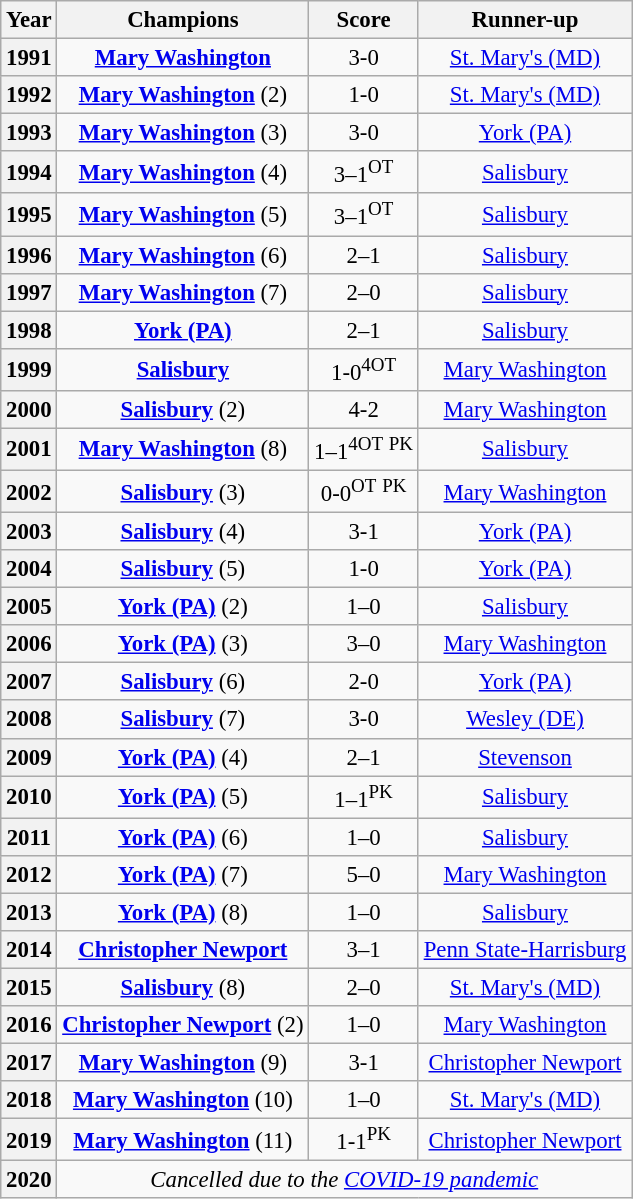<table class="wikitable" style="text-align:center; font-size:95%">
<tr>
<th>Year</th>
<th>Champions</th>
<th>Score</th>
<th>Runner-up</th>
</tr>
<tr>
<th>1991</th>
<td><strong><a href='#'>Mary Washington</a></strong></td>
<td>3-0</td>
<td><a href='#'>St. Mary's (MD)</a></td>
</tr>
<tr>
<th>1992</th>
<td><strong><a href='#'>Mary Washington</a></strong> (2)</td>
<td>1-0</td>
<td><a href='#'>St. Mary's (MD)</a></td>
</tr>
<tr>
<th>1993</th>
<td><strong><a href='#'>Mary Washington</a></strong> (3)</td>
<td>3-0</td>
<td><a href='#'>York (PA)</a></td>
</tr>
<tr>
<th>1994</th>
<td><strong><a href='#'>Mary Washington</a></strong> (4)</td>
<td>3–1<sup>OT</sup></td>
<td><a href='#'>Salisbury</a></td>
</tr>
<tr>
<th>1995</th>
<td><strong><a href='#'>Mary Washington</a></strong> (5)</td>
<td>3–1<sup>OT</sup></td>
<td><a href='#'>Salisbury</a></td>
</tr>
<tr>
<th>1996</th>
<td><strong><a href='#'>Mary Washington</a></strong> (6)</td>
<td>2–1</td>
<td><a href='#'>Salisbury</a></td>
</tr>
<tr>
<th>1997</th>
<td><strong><a href='#'>Mary Washington</a></strong> (7)</td>
<td>2–0</td>
<td><a href='#'>Salisbury</a></td>
</tr>
<tr>
<th>1998</th>
<td><strong><a href='#'>York (PA)</a></strong></td>
<td>2–1</td>
<td><a href='#'>Salisbury</a></td>
</tr>
<tr>
<th>1999</th>
<td><strong><a href='#'>Salisbury</a></strong></td>
<td>1-0<sup>4OT</sup></td>
<td><a href='#'>Mary Washington</a></td>
</tr>
<tr>
<th>2000</th>
<td><strong><a href='#'>Salisbury</a></strong> (2)</td>
<td>4-2</td>
<td><a href='#'>Mary Washington</a></td>
</tr>
<tr>
<th>2001</th>
<td><strong><a href='#'>Mary Washington</a></strong> (8)</td>
<td>1–1<sup>4OT</sup> <sup>PK</sup></td>
<td><a href='#'>Salisbury</a></td>
</tr>
<tr>
<th>2002</th>
<td><strong><a href='#'>Salisbury</a></strong> (3)</td>
<td>0-0<sup>OT</sup> <sup>PK</sup></td>
<td><a href='#'>Mary Washington</a></td>
</tr>
<tr>
<th>2003</th>
<td><strong><a href='#'>Salisbury</a></strong> (4)</td>
<td>3-1</td>
<td><a href='#'>York (PA)</a></td>
</tr>
<tr>
<th>2004</th>
<td><strong><a href='#'>Salisbury</a></strong> (5)</td>
<td>1-0</td>
<td><a href='#'>York (PA)</a></td>
</tr>
<tr>
<th>2005</th>
<td><strong><a href='#'>York (PA)</a></strong> (2)</td>
<td>1–0</td>
<td><a href='#'>Salisbury</a></td>
</tr>
<tr>
<th>2006</th>
<td><strong><a href='#'>York (PA)</a></strong> (3)</td>
<td>3–0</td>
<td><a href='#'>Mary Washington</a></td>
</tr>
<tr>
<th>2007</th>
<td><strong><a href='#'>Salisbury</a></strong> (6)</td>
<td>2-0</td>
<td><a href='#'>York (PA)</a></td>
</tr>
<tr>
<th>2008</th>
<td><strong><a href='#'>Salisbury</a></strong> (7)</td>
<td>3-0</td>
<td><a href='#'>Wesley (DE)</a></td>
</tr>
<tr>
<th>2009</th>
<td><strong><a href='#'>York (PA)</a></strong> (4)</td>
<td>2–1</td>
<td><a href='#'>Stevenson</a></td>
</tr>
<tr>
<th>2010</th>
<td><strong><a href='#'>York (PA)</a></strong> (5)</td>
<td>1–1<sup>PK</sup></td>
<td><a href='#'>Salisbury</a></td>
</tr>
<tr>
<th>2011</th>
<td><strong><a href='#'>York (PA)</a></strong> (6)</td>
<td>1–0</td>
<td><a href='#'>Salisbury</a></td>
</tr>
<tr>
<th>2012</th>
<td><strong><a href='#'>York (PA)</a></strong> (7)</td>
<td>5–0</td>
<td><a href='#'>Mary Washington</a></td>
</tr>
<tr>
<th>2013</th>
<td><strong><a href='#'>York (PA)</a></strong> (8)</td>
<td>1–0</td>
<td><a href='#'>Salisbury</a></td>
</tr>
<tr>
<th>2014</th>
<td><strong><a href='#'>Christopher Newport</a></strong></td>
<td>3–1</td>
<td><a href='#'>Penn State-Harrisburg</a></td>
</tr>
<tr>
<th>2015</th>
<td><strong><a href='#'>Salisbury</a></strong> (8)</td>
<td>2–0</td>
<td><a href='#'>St. Mary's (MD)</a></td>
</tr>
<tr>
<th>2016</th>
<td><strong><a href='#'>Christopher Newport</a></strong> (2)</td>
<td>1–0</td>
<td><a href='#'>Mary Washington</a></td>
</tr>
<tr>
<th>2017</th>
<td><strong><a href='#'>Mary Washington</a></strong> (9)</td>
<td>3-1</td>
<td><a href='#'>Christopher Newport</a></td>
</tr>
<tr>
<th>2018</th>
<td><strong><a href='#'>Mary Washington</a></strong> (10)</td>
<td>1–0</td>
<td><a href='#'>St. Mary's (MD)</a></td>
</tr>
<tr>
<th>2019</th>
<td><strong><a href='#'>Mary Washington</a></strong> (11)</td>
<td>1-1<sup>PK</sup></td>
<td><a href='#'>Christopher Newport</a></td>
</tr>
<tr align=center>
<th>2020</th>
<td colspan="3"><em>Cancelled due to the <a href='#'>COVID-19 pandemic</a></em></td>
</tr>
</table>
